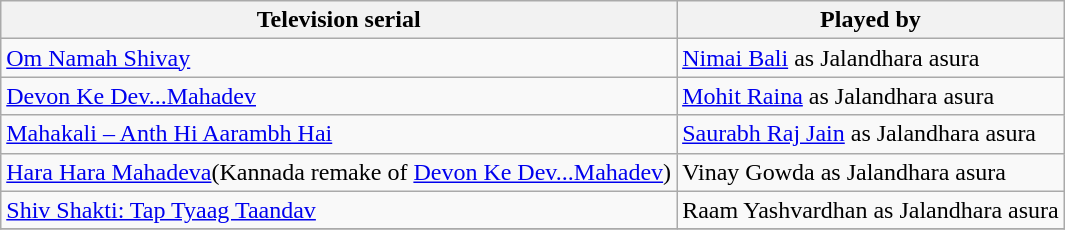<table class="wikitable sortable">
<tr>
<th>Television serial</th>
<th>Played by</th>
</tr>
<tr>
<td><a href='#'>Om Namah Shivay</a></td>
<td><a href='#'>Nimai Bali</a> as Jalandhara asura</td>
</tr>
<tr>
<td><a href='#'>Devon Ke Dev...Mahadev</a></td>
<td><a href='#'>Mohit Raina</a> as Jalandhara asura</td>
</tr>
<tr>
<td><a href='#'>Mahakali – Anth Hi Aarambh Hai</a></td>
<td><a href='#'>Saurabh Raj Jain</a> as Jalandhara asura</td>
</tr>
<tr>
<td><a href='#'>Hara Hara Mahadeva</a>(Kannada remake of <a href='#'>Devon Ke Dev...Mahadev</a>)</td>
<td>Vinay Gowda as Jalandhara asura</td>
</tr>
<tr>
<td><a href='#'>Shiv Shakti: Tap Tyaag Taandav</a></td>
<td>Raam Yashvardhan as Jalandhara asura</td>
</tr>
<tr>
</tr>
</table>
